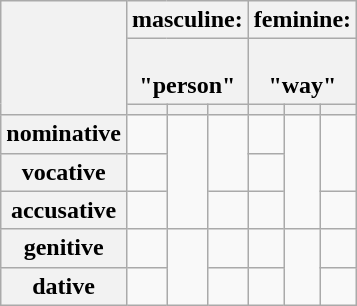<table class="wikitable polytonic">
<tr>
<th rowspan="3"></th>
<th colspan="3">masculine: </th>
<th colspan="3">feminine: </th>
</tr>
<tr>
<th colspan="3"><br>"person"</th>
<th colspan="3"><br>"way"</th>
</tr>
<tr>
<th></th>
<th></th>
<th></th>
<th></th>
<th></th>
<th></th>
</tr>
<tr>
<th>nominative</th>
<td></td>
<td rowspan="3"></td>
<td rowspan="2"></td>
<td></td>
<td rowspan="3"></td>
<td rowspan="2"></td>
</tr>
<tr>
<th>vocative</th>
<td></td>
<td></td>
</tr>
<tr>
<th>accusative</th>
<td></td>
<td></td>
<td></td>
<td></td>
</tr>
<tr>
<th>genitive</th>
<td></td>
<td rowspan="2"></td>
<td></td>
<td></td>
<td rowspan="2"></td>
<td></td>
</tr>
<tr>
<th>dative</th>
<td></td>
<td></td>
<td></td>
<td></td>
</tr>
</table>
